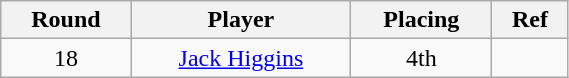<table class="wikitable" style="text-align:center; font-size:100%; width:30%;">
<tr>
<th>Round</th>
<th>Player</th>
<th>Placing</th>
<th>Ref</th>
</tr>
<tr>
<td>18</td>
<td><a href='#'>Jack Higgins</a></td>
<td>4th</td>
<td></td>
</tr>
</table>
